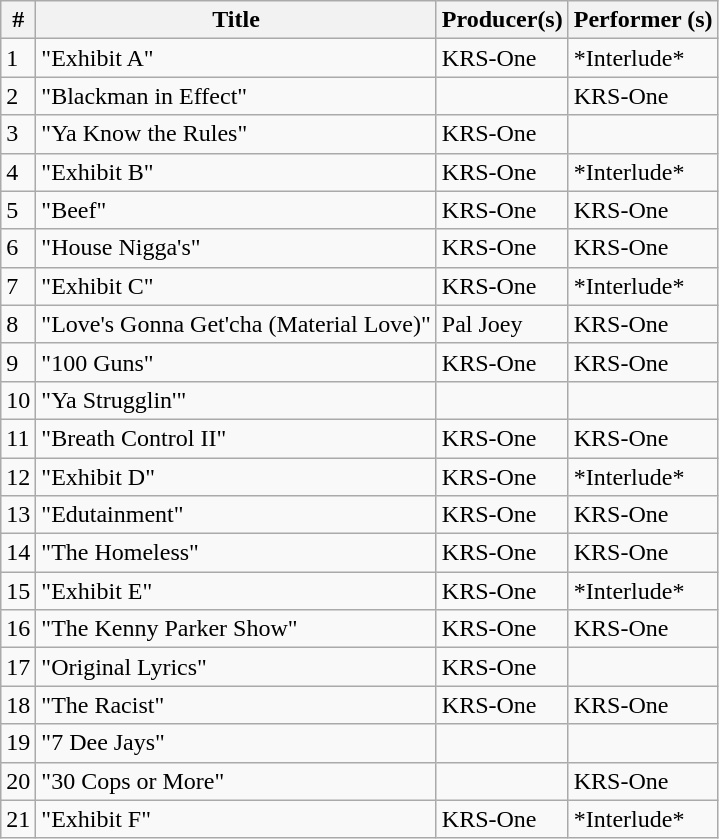<table class="wikitable">
<tr>
<th align="center">#</th>
<th align="center">Title</th>
<th align="center">Producer(s)</th>
<th align="center">Performer (s)</th>
</tr>
<tr>
<td>1</td>
<td>"Exhibit A"</td>
<td>KRS-One</td>
<td>*Interlude*</td>
</tr>
<tr>
<td>2</td>
<td>"Blackman in Effect"</td>
<td></td>
<td>KRS-One</td>
</tr>
<tr>
<td>3</td>
<td>"Ya Know the Rules"</td>
<td>KRS-One</td>
<td></td>
</tr>
<tr>
<td>4</td>
<td>"Exhibit B"</td>
<td>KRS-One</td>
<td>*Interlude*</td>
</tr>
<tr>
<td>5</td>
<td>"Beef"</td>
<td>KRS-One</td>
<td>KRS-One</td>
</tr>
<tr>
<td>6</td>
<td>"House Nigga's"</td>
<td>KRS-One</td>
<td>KRS-One</td>
</tr>
<tr>
<td>7</td>
<td>"Exhibit C"</td>
<td>KRS-One</td>
<td>*Interlude*</td>
</tr>
<tr>
<td>8</td>
<td>"Love's Gonna Get'cha (Material Love)"</td>
<td>Pal Joey</td>
<td>KRS-One</td>
</tr>
<tr>
<td>9</td>
<td>"100 Guns"</td>
<td>KRS-One</td>
<td>KRS-One</td>
</tr>
<tr>
<td>10</td>
<td>"Ya Strugglin'"</td>
<td></td>
<td></td>
</tr>
<tr>
<td>11</td>
<td>"Breath Control II"</td>
<td>KRS-One</td>
<td>KRS-One</td>
</tr>
<tr>
<td>12</td>
<td>"Exhibit D"</td>
<td>KRS-One</td>
<td>*Interlude*</td>
</tr>
<tr>
<td>13</td>
<td>"Edutainment"</td>
<td>KRS-One</td>
<td>KRS-One</td>
</tr>
<tr>
<td>14</td>
<td>"The Homeless"</td>
<td>KRS-One</td>
<td>KRS-One</td>
</tr>
<tr>
<td>15</td>
<td>"Exhibit E"</td>
<td>KRS-One</td>
<td>*Interlude*</td>
</tr>
<tr>
<td>16</td>
<td>"The Kenny Parker Show"</td>
<td>KRS-One</td>
<td>KRS-One</td>
</tr>
<tr>
<td>17</td>
<td>"Original Lyrics"</td>
<td>KRS-One</td>
<td></td>
</tr>
<tr>
<td>18</td>
<td>"The Racist"</td>
<td>KRS-One</td>
<td>KRS-One</td>
</tr>
<tr>
<td>19</td>
<td>"7 Dee Jays"</td>
<td></td>
<td></td>
</tr>
<tr>
<td>20</td>
<td>"30 Cops or More"</td>
<td></td>
<td>KRS-One</td>
</tr>
<tr>
<td>21</td>
<td>"Exhibit F"</td>
<td>KRS-One</td>
<td>*Interlude*</td>
</tr>
</table>
